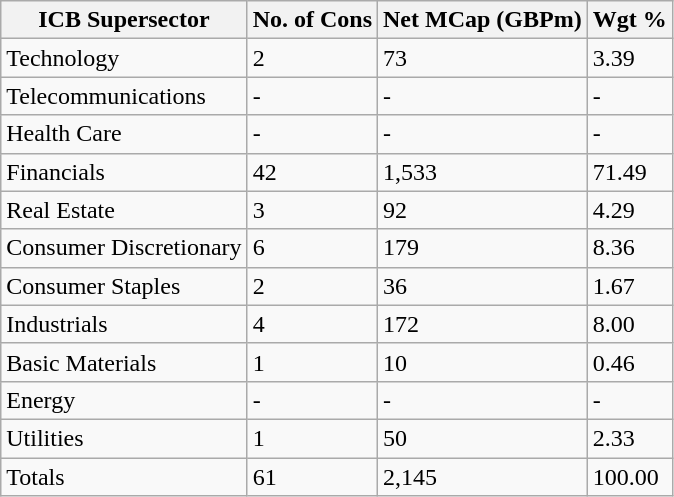<table class="wikitable">
<tr>
<th>ICB Supersector</th>
<th>No. of Cons</th>
<th>Net MCap (GBPm)</th>
<th>Wgt %</th>
</tr>
<tr>
<td>Technology</td>
<td>2</td>
<td>73</td>
<td>3.39</td>
</tr>
<tr>
<td>Telecommunications</td>
<td>-</td>
<td>-</td>
<td>-</td>
</tr>
<tr>
<td>Health Care</td>
<td>-</td>
<td>-</td>
<td>-</td>
</tr>
<tr>
<td>Financials</td>
<td>42</td>
<td>1,533</td>
<td>71.49</td>
</tr>
<tr>
<td>Real Estate</td>
<td>3</td>
<td>92</td>
<td>4.29</td>
</tr>
<tr>
<td>Consumer Discretionary</td>
<td>6</td>
<td>179</td>
<td>8.36</td>
</tr>
<tr>
<td>Consumer Staples</td>
<td>2</td>
<td>36</td>
<td>1.67</td>
</tr>
<tr>
<td>Industrials</td>
<td>4</td>
<td>172</td>
<td>8.00</td>
</tr>
<tr>
<td>Basic Materials</td>
<td>1</td>
<td>10</td>
<td>0.46</td>
</tr>
<tr>
<td>Energy</td>
<td>-</td>
<td>-</td>
<td>-</td>
</tr>
<tr>
<td>Utilities</td>
<td>1</td>
<td>50</td>
<td>2.33</td>
</tr>
<tr>
<td>Totals</td>
<td>61</td>
<td>2,145</td>
<td>100.00</td>
</tr>
</table>
